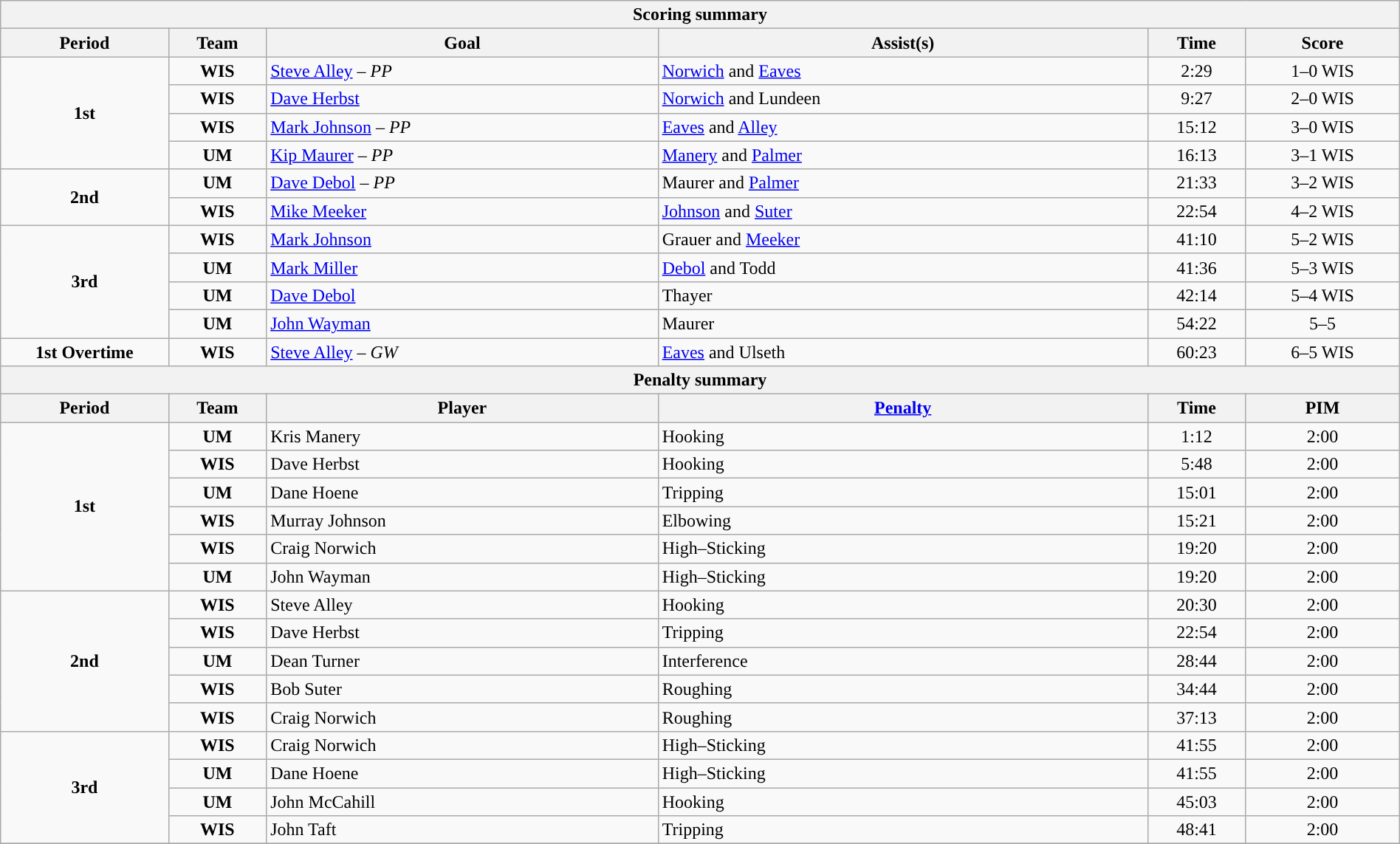<table style="width:100%;" class="wikitable">
<tr>
<th colspan=6>Scoring summary</th>
</tr>
<tr>
<th style="width:12%;">Period</th>
<th style="width:7%;">Team</th>
<th style="width:28%;">Goal</th>
<th style="width:35%;">Assist(s)</th>
<th style="width:7%;">Time</th>
<th style="width:11%;">Score</th>
</tr>
<tr>
<td style="text-align:center;" rowspan="4"><strong>1st</strong></td>
<td align=center><strong>WIS</strong></td>
<td><a href='#'>Steve Alley</a> – <em>PP</em></td>
<td><a href='#'>Norwich</a> and <a href='#'>Eaves</a></td>
<td align=center>2:29</td>
<td align=center>1–0 WIS</td>
</tr>
<tr>
<td align=center><strong>WIS</strong></td>
<td><a href='#'>Dave Herbst</a></td>
<td><a href='#'>Norwich</a> and Lundeen</td>
<td align=center>9:27</td>
<td align=center>2–0 WIS</td>
</tr>
<tr>
<td align=center><strong>WIS</strong></td>
<td><a href='#'>Mark Johnson</a> – <em>PP</em></td>
<td><a href='#'>Eaves</a> and <a href='#'>Alley</a></td>
<td align=center>15:12</td>
<td align=center>3–0 WIS</td>
</tr>
<tr>
<td align=center><strong>UM</strong></td>
<td><a href='#'>Kip Maurer</a> – <em>PP</em></td>
<td><a href='#'>Manery</a> and <a href='#'>Palmer</a></td>
<td align=center>16:13</td>
<td align=center>3–1 WIS</td>
</tr>
<tr>
<td style="text-align:center;" rowspan="2"><strong>2nd</strong></td>
<td align=center><strong>UM</strong></td>
<td><a href='#'>Dave Debol</a> – <em>PP</em></td>
<td>Maurer and <a href='#'>Palmer</a></td>
<td align=center>21:33</td>
<td align=center>3–2 WIS</td>
</tr>
<tr>
<td align=center><strong>WIS</strong></td>
<td><a href='#'>Mike Meeker</a></td>
<td><a href='#'>Johnson</a> and <a href='#'>Suter</a></td>
<td align=center>22:54</td>
<td align=center>4–2 WIS</td>
</tr>
<tr>
<td style="text-align:center;" rowspan="4"><strong>3rd</strong></td>
<td align=center><strong>WIS</strong></td>
<td><a href='#'>Mark Johnson</a></td>
<td>Grauer and <a href='#'>Meeker</a></td>
<td align=center>41:10</td>
<td align=center>5–2 WIS</td>
</tr>
<tr>
<td align=center><strong>UM</strong></td>
<td><a href='#'>Mark Miller</a></td>
<td><a href='#'>Debol</a> and Todd</td>
<td align=center>41:36</td>
<td align=center>5–3 WIS</td>
</tr>
<tr>
<td align=center><strong>UM</strong></td>
<td><a href='#'>Dave Debol</a></td>
<td>Thayer</td>
<td align=center>42:14</td>
<td align=center>5–4 WIS</td>
</tr>
<tr>
<td align=center><strong>UM</strong></td>
<td><a href='#'>John Wayman</a></td>
<td>Maurer</td>
<td align=center>54:22</td>
<td align=center>5–5</td>
</tr>
<tr>
<td style="text-align:center;" rowspan="1"><strong>1st Overtime</strong></td>
<td align=center><strong>WIS</strong></td>
<td><a href='#'>Steve Alley</a> – <em>GW</em></td>
<td><a href='#'>Eaves</a> and Ulseth</td>
<td align=center>60:23</td>
<td align=center>6–5 WIS</td>
</tr>
<tr>
<th colspan=6>Penalty summary</th>
</tr>
<tr>
<th style="width:12%;">Period</th>
<th style="width:7%;">Team</th>
<th style="width:28%;">Player</th>
<th style="width:35%;"><a href='#'>Penalty</a></th>
<th style="width:7%;">Time</th>
<th style="width:11%;">PIM</th>
</tr>
<tr>
<td style="text-align:center;" rowspan="6"><strong>1st</strong></td>
<td align=center><strong>UM</strong></td>
<td>Kris Manery</td>
<td>Hooking</td>
<td align=center>1:12</td>
<td align=center>2:00</td>
</tr>
<tr>
<td align=center><strong>WIS</strong></td>
<td>Dave Herbst</td>
<td>Hooking</td>
<td align=center>5:48</td>
<td align=center>2:00</td>
</tr>
<tr>
<td align=center><strong>UM</strong></td>
<td>Dane Hoene</td>
<td>Tripping</td>
<td align=center>15:01</td>
<td align=center>2:00</td>
</tr>
<tr>
<td align=center><strong>WIS</strong></td>
<td>Murray Johnson</td>
<td>Elbowing</td>
<td align=center>15:21</td>
<td align=center>2:00</td>
</tr>
<tr>
<td align=center><strong>WIS</strong></td>
<td>Craig Norwich</td>
<td>High–Sticking</td>
<td align=center>19:20</td>
<td align=center>2:00</td>
</tr>
<tr>
<td align=center><strong>UM</strong></td>
<td>John Wayman</td>
<td>High–Sticking</td>
<td align=center>19:20</td>
<td align=center>2:00</td>
</tr>
<tr>
<td style="text-align:center;" rowspan="5"><strong>2nd</strong></td>
<td align=center><strong>WIS</strong></td>
<td>Steve Alley</td>
<td>Hooking</td>
<td align=center>20:30</td>
<td align=center>2:00</td>
</tr>
<tr>
<td align=center><strong>WIS</strong></td>
<td>Dave Herbst</td>
<td>Tripping</td>
<td align=center>22:54</td>
<td align=center>2:00</td>
</tr>
<tr>
<td align=center><strong>UM</strong></td>
<td>Dean Turner</td>
<td>Interference</td>
<td align=center>28:44</td>
<td align=center>2:00</td>
</tr>
<tr>
<td align=center><strong>WIS</strong></td>
<td>Bob Suter</td>
<td>Roughing</td>
<td align=center>34:44</td>
<td align=center>2:00</td>
</tr>
<tr>
<td align=center><strong>WIS</strong></td>
<td>Craig Norwich</td>
<td>Roughing</td>
<td align=center>37:13</td>
<td align=center>2:00</td>
</tr>
<tr>
<td style="text-align:center;" rowspan="4"><strong>3rd</strong></td>
<td align=center><strong>WIS</strong></td>
<td>Craig Norwich</td>
<td>High–Sticking</td>
<td align=center>41:55</td>
<td align=center>2:00</td>
</tr>
<tr>
<td align=center><strong>UM</strong></td>
<td>Dane Hoene</td>
<td>High–Sticking</td>
<td align=center>41:55</td>
<td align=center>2:00</td>
</tr>
<tr>
<td align=center><strong>UM</strong></td>
<td>John McCahill</td>
<td>Hooking</td>
<td align=center>45:03</td>
<td align=center>2:00</td>
</tr>
<tr>
<td align=center><strong>WIS</strong></td>
<td>John Taft</td>
<td>Tripping</td>
<td align=center>48:41</td>
<td align=center>2:00</td>
</tr>
<tr>
</tr>
</table>
